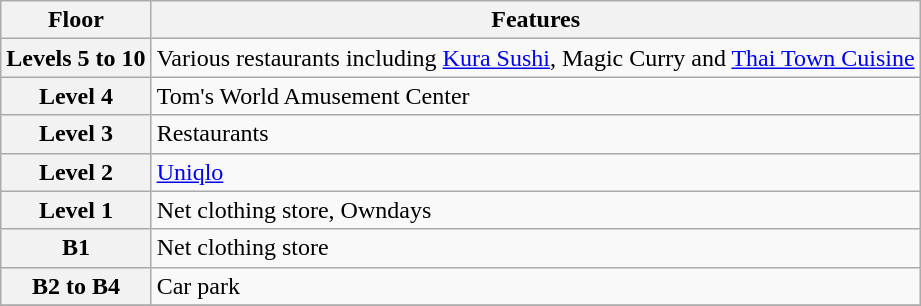<table class="wikitable">
<tr>
<th>Floor</th>
<th>Features</th>
</tr>
<tr>
<th>Levels 5 to 10</th>
<td>Various restaurants including <a href='#'>Kura Sushi</a>, Magic Curry and <a href='#'>Thai Town Cuisine</a></td>
</tr>
<tr>
<th>Level 4</th>
<td>Tom's World Amusement Center</td>
</tr>
<tr>
<th>Level 3</th>
<td>Restaurants</td>
</tr>
<tr>
<th>Level 2</th>
<td><a href='#'>Uniqlo</a></td>
</tr>
<tr>
<th>Level 1</th>
<td>Net clothing store, Owndays</td>
</tr>
<tr>
<th>B1</th>
<td>Net clothing store</td>
</tr>
<tr>
<th>B2 to B4</th>
<td>Car park</td>
</tr>
<tr>
</tr>
</table>
